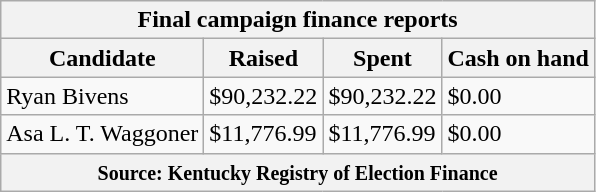<table class="wikitable sortable">
<tr>
<th colspan=4>Final campaign finance reports</th>
</tr>
<tr style="text-align:center;">
<th>Candidate</th>
<th>Raised</th>
<th>Spent</th>
<th>Cash on hand</th>
</tr>
<tr>
<td>Ryan Bivens</td>
<td>$90,232.22</td>
<td>$90,232.22</td>
<td>$0.00</td>
</tr>
<tr>
<td>Asa L. T. Waggoner</td>
<td>$11,776.99</td>
<td>$11,776.99</td>
<td>$0.00</td>
</tr>
<tr>
<th colspan="4"><small>Source: Kentucky Registry of Election Finance</small></th>
</tr>
</table>
